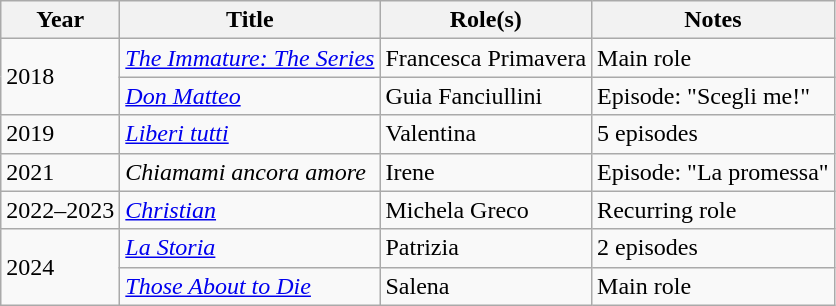<table class="wikitable plainrowheaders sortable">
<tr>
<th scope="col">Year</th>
<th scope="col">Title</th>
<th scope="col">Role(s)</th>
<th scope="col" class="unsortable">Notes</th>
</tr>
<tr>
<td rowspan=2>2018</td>
<td><em><a href='#'>The Immature: The Series</a></em></td>
<td>Francesca Primavera</td>
<td>Main role</td>
</tr>
<tr>
<td><em><a href='#'>Don Matteo</a></em></td>
<td>Guia Fanciullini</td>
<td>Episode: "Scegli me!"</td>
</tr>
<tr>
<td>2019</td>
<td><em><a href='#'>Liberi tutti</a></em></td>
<td>Valentina</td>
<td>5 episodes</td>
</tr>
<tr>
<td>2021</td>
<td><em>Chiamami ancora amore</em></td>
<td>Irene</td>
<td>Episode: "La promessa"</td>
</tr>
<tr>
<td>2022–2023</td>
<td><em><a href='#'>Christian</a></em></td>
<td>Michela Greco</td>
<td>Recurring role</td>
</tr>
<tr>
<td rowspan=2>2024</td>
<td><em><a href='#'>La Storia</a></em></td>
<td>Patrizia</td>
<td>2 episodes</td>
</tr>
<tr>
<td><em><a href='#'>Those About to Die</a></em></td>
<td>Salena</td>
<td>Main role</td>
</tr>
</table>
